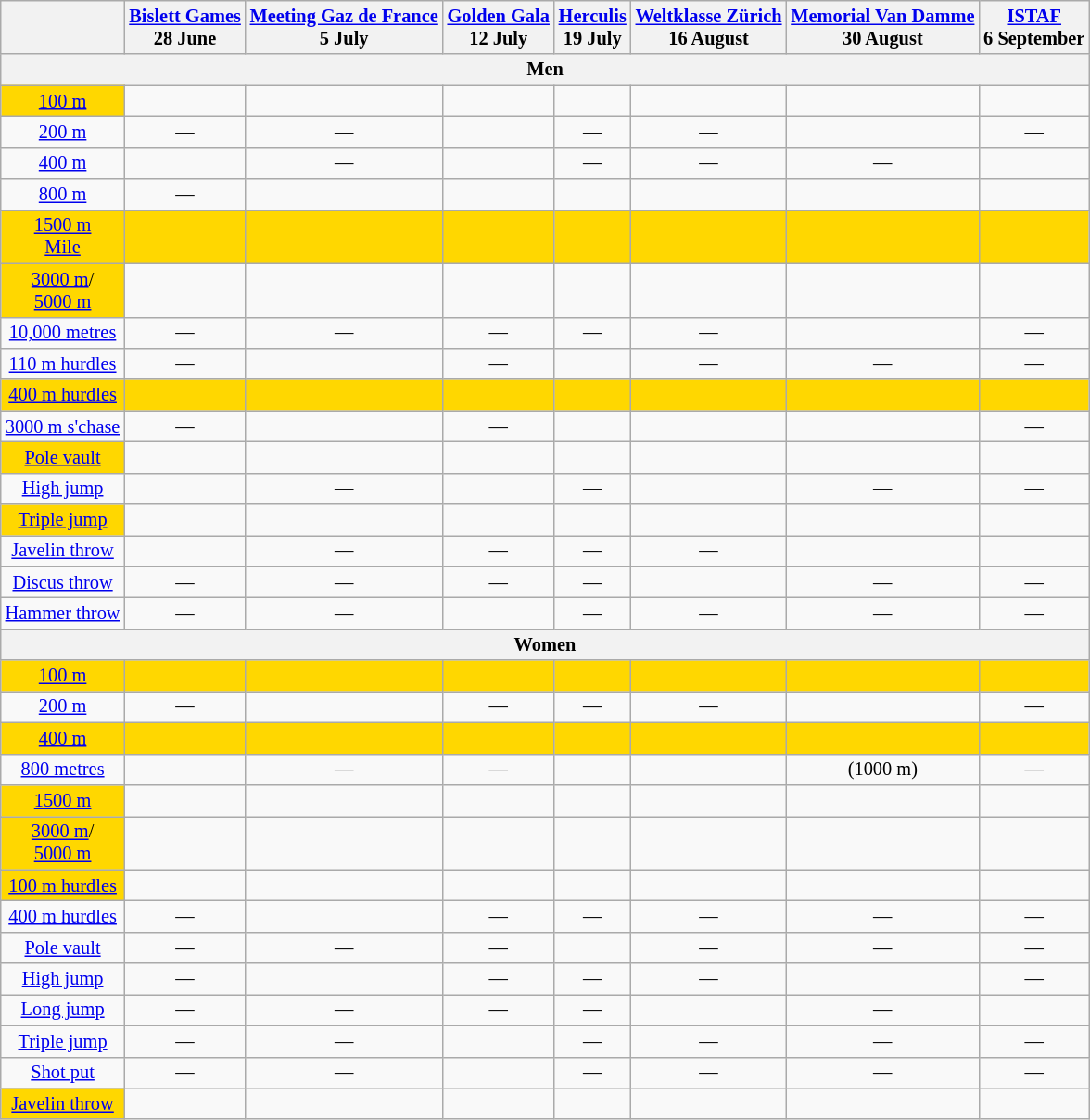<table class="wikitable" style="text-align: center;font-size: 85%;">
<tr>
<th></th>
<th><a href='#'>Bislett Games</a> <br>28 June</th>
<th><a href='#'>Meeting Gaz de France</a> <br>5 July</th>
<th><a href='#'>Golden Gala</a> <br>12 July</th>
<th><a href='#'>Herculis</a> <br>19 July</th>
<th><a href='#'>Weltklasse Zürich</a> <br>16 August</th>
<th><a href='#'>Memorial Van Damme</a> <br>30 August</th>
<th><a href='#'>ISTAF</a> <br>6 September</th>
</tr>
<tr>
<th colspan="8">Men</th>
</tr>
<tr>
<td bgcolor=gold><a href='#'>100 m</a></td>
<td></td>
<td></td>
<td></td>
<td></td>
<td></td>
<td></td>
<td></td>
</tr>
<tr>
<td><a href='#'>200 m</a></td>
<td>—</td>
<td>—</td>
<td></td>
<td>—</td>
<td>—</td>
<td></td>
<td>—</td>
</tr>
<tr>
<td><a href='#'>400 m</a></td>
<td></td>
<td>—</td>
<td></td>
<td>—</td>
<td>—</td>
<td>—</td>
<td></td>
</tr>
<tr>
<td><a href='#'>800 m</a></td>
<td>—</td>
<td></td>
<td></td>
<td></td>
<td></td>
<td></td>
<td></td>
</tr>
<tr>
<td bgcolor=gold><a href='#'>1500 m</a><br><a href='#'>Mile</a></td>
<td bgcolor=gold><strong></td>
<td bgcolor=gold></strong></td>
<td bgcolor=gold><strong></td>
<td bgcolor=gold></strong></td>
<td bgcolor=gold><strong></td>
<td bgcolor=gold></strong></td>
<td bgcolor=gold><strong></td>
</tr>
<tr>
<td bgcolor=gold><a href='#'>3000 m</a>/<br><a href='#'>5000 m</a></td>
<td></td>
<td></td>
<td></td>
<td></td>
<td></td>
<td></td>
<td></td>
</tr>
<tr>
<td><a href='#'>10,000 metres</a></td>
<td>—</td>
<td>—</td>
<td>—</td>
<td>—</td>
<td>—</td>
<td></td>
<td>—</td>
</tr>
<tr>
<td><a href='#'>110 m hurdles</a></td>
<td>—</td>
<td></td>
<td>—</td>
<td></td>
<td>—</td>
<td>—</td>
<td>—</td>
</tr>
<tr>
<td bgcolor=gold><a href='#'>400 m hurdles</a></td>
<td bgcolor=gold></strong></td>
<td bgcolor=gold><strong></td>
<td bgcolor=gold></strong></td>
<td bgcolor=gold><strong></td>
<td bgcolor=gold></strong></td>
<td bgcolor=gold><strong></td>
<td bgcolor=gold></strong></td>
</tr>
<tr>
<td><a href='#'>3000 m s'chase</a></td>
<td>—</td>
<td></td>
<td>—</td>
<td></td>
<td></td>
<td></td>
<td>—</td>
</tr>
<tr>
<td bgcolor=gold><a href='#'>Pole vault</a></td>
<td></td>
<td></td>
<td></td>
<td></td>
<td></td>
<td></td>
<td></td>
</tr>
<tr>
<td><a href='#'>High jump</a></td>
<td></td>
<td>—</td>
<td></td>
<td>—</td>
<td></td>
<td>—</td>
<td>—</td>
</tr>
<tr>
<td bgcolor=gold><a href='#'>Triple jump</a></td>
<td></td>
<td></td>
<td></td>
<td></td>
<td></td>
<td></td>
<td></td>
</tr>
<tr>
<td><a href='#'>Javelin throw</a></td>
<td></td>
<td>—</td>
<td>—</td>
<td>—</td>
<td>—</td>
<td></td>
<td></td>
</tr>
<tr>
<td><a href='#'>Discus throw</a></td>
<td>—</td>
<td>—</td>
<td>—</td>
<td>—</td>
<td></td>
<td>—</td>
<td>—</td>
</tr>
<tr>
<td><a href='#'>Hammer throw</a></td>
<td>—</td>
<td>—</td>
<td></td>
<td>—</td>
<td>—</td>
<td>—</td>
<td>—</td>
</tr>
<tr>
<th colspan="8">Women</th>
</tr>
<tr>
<td bgcolor=gold><a href='#'>100 m</a></td>
<td bgcolor=gold><strong></td>
<td bgcolor=gold></strong></td>
<td bgcolor=gold><strong></td>
<td bgcolor=gold></strong></td>
<td bgcolor=gold><strong></td>
<td bgcolor=gold></strong></td>
<td bgcolor=gold><strong></td>
</tr>
<tr>
<td><a href='#'>200 m</a></td>
<td>—</td>
<td></td>
<td>—</td>
<td>—</td>
<td>—</td>
<td></td>
<td>—</td>
</tr>
<tr>
<td bgcolor=gold><a href='#'>400 m</a></td>
<td bgcolor=gold></strong></td>
<td bgcolor=gold><strong></td>
<td bgcolor=gold></strong></td>
<td bgcolor=gold><strong></td>
<td bgcolor=gold></strong></td>
<td bgcolor=gold><strong></td>
<td bgcolor=gold></strong></td>
</tr>
<tr>
<td><a href='#'>800 metres</a></td>
<td></td>
<td>—</td>
<td>—</td>
<td></td>
<td></td>
<td> (1000 m)</td>
<td>—</td>
</tr>
<tr>
<td bgcolor=gold><a href='#'>1500 m</a></td>
<td></td>
<td></td>
<td></td>
<td></td>
<td></td>
<td></td>
<td></td>
</tr>
<tr>
<td bgcolor=gold><a href='#'>3000 m</a>/<br><a href='#'>5000 m</a></td>
<td></td>
<td></td>
<td></td>
<td></td>
<td></td>
<td></td>
<td></td>
</tr>
<tr>
<td bgcolor=gold><a href='#'>100 m hurdles</a></td>
<td></td>
<td></td>
<td></td>
<td></td>
<td></td>
<td></td>
<td></td>
</tr>
<tr>
<td><a href='#'>400 m hurdles</a></td>
<td>—</td>
<td></td>
<td>—</td>
<td>—</td>
<td>—</td>
<td>—</td>
<td>—</td>
</tr>
<tr>
<td><a href='#'>Pole vault</a></td>
<td>—</td>
<td>—</td>
<td>—</td>
<td></td>
<td>—</td>
<td>—</td>
<td>—</td>
</tr>
<tr>
<td><a href='#'>High jump</a></td>
<td>—</td>
<td></td>
<td>—</td>
<td>—</td>
<td>—</td>
<td></td>
<td>—</td>
</tr>
<tr>
<td><a href='#'>Long jump</a></td>
<td>—</td>
<td>—</td>
<td>—</td>
<td>—</td>
<td></td>
<td>—</td>
<td></td>
</tr>
<tr>
<td><a href='#'>Triple jump</a></td>
<td>—</td>
<td>—</td>
<td></td>
<td>—</td>
<td>—</td>
<td>—</td>
<td>—</td>
</tr>
<tr>
<td><a href='#'>Shot put</a></td>
<td>—</td>
<td>—</td>
<td></td>
<td>—</td>
<td>—</td>
<td>—</td>
<td>—</td>
</tr>
<tr>
<td bgcolor=gold><a href='#'>Javelin throw</a></td>
<td></td>
<td></td>
<td></td>
<td></td>
<td></td>
<td></td>
<td></td>
</tr>
</table>
